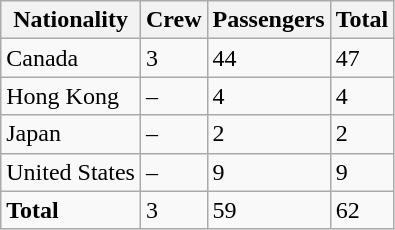<table class="wikitable">
<tr>
<th>Nationality</th>
<th>Crew</th>
<th>Passengers</th>
<th>Total</th>
</tr>
<tr>
<td>Canada</td>
<td>3</td>
<td>44</td>
<td>47</td>
</tr>
<tr>
<td>Hong Kong</td>
<td>–</td>
<td>4</td>
<td>4</td>
</tr>
<tr>
<td>Japan</td>
<td>–</td>
<td>2</td>
<td>2</td>
</tr>
<tr>
<td>United States</td>
<td>–</td>
<td>9</td>
<td>9</td>
</tr>
<tr>
<td><strong>Total</strong></td>
<td>3</td>
<td>59</td>
<td>62</td>
</tr>
</table>
